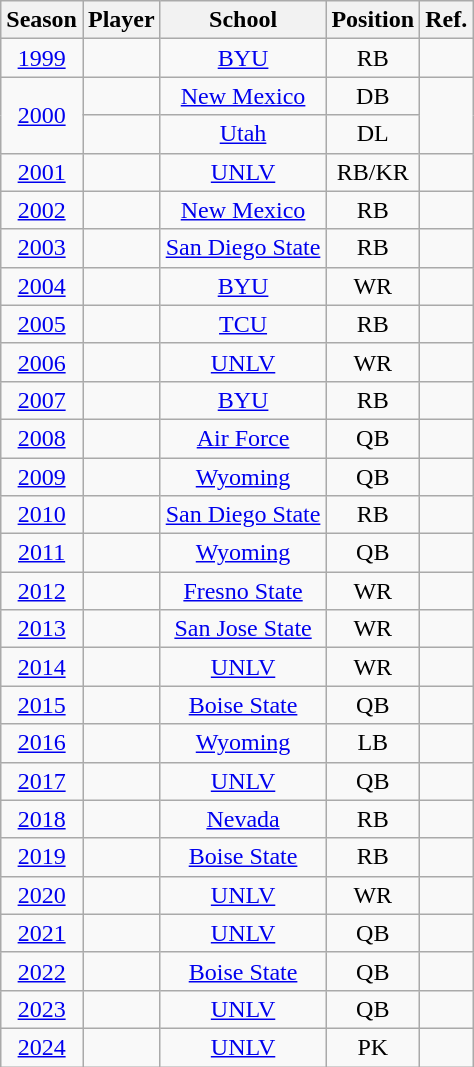<table class="wikitable sortable">
<tr>
<th>Season</th>
<th>Player</th>
<th>School</th>
<th>Position</th>
<th>Ref.</th>
</tr>
<tr align="center">
<td><a href='#'>1999</a></td>
<td></td>
<td><a href='#'>BYU</a></td>
<td>RB</td>
<td></td>
</tr>
<tr align="center">
<td rowspan="2"><a href='#'>2000</a></td>
<td></td>
<td><a href='#'>New Mexico</a></td>
<td>DB</td>
<td rowspan="2"></td>
</tr>
<tr align="center">
<td></td>
<td><a href='#'>Utah</a></td>
<td>DL</td>
</tr>
<tr align="center">
<td><a href='#'>2001</a></td>
<td></td>
<td><a href='#'>UNLV</a></td>
<td>RB/KR</td>
<td></td>
</tr>
<tr align="center">
<td><a href='#'>2002</a></td>
<td></td>
<td><a href='#'>New Mexico</a></td>
<td>RB</td>
<td></td>
</tr>
<tr align="center">
<td><a href='#'>2003</a></td>
<td></td>
<td><a href='#'>San Diego State</a></td>
<td>RB</td>
<td></td>
</tr>
<tr align="center">
<td><a href='#'>2004</a></td>
<td></td>
<td><a href='#'>BYU</a></td>
<td>WR</td>
<td></td>
</tr>
<tr align="center">
<td><a href='#'>2005</a></td>
<td></td>
<td><a href='#'>TCU</a></td>
<td>RB</td>
<td></td>
</tr>
<tr align="center">
<td><a href='#'>2006</a></td>
<td></td>
<td><a href='#'>UNLV</a></td>
<td>WR</td>
<td></td>
</tr>
<tr align="center">
<td><a href='#'>2007</a></td>
<td></td>
<td><a href='#'>BYU</a></td>
<td>RB</td>
<td></td>
</tr>
<tr align="center">
<td><a href='#'>2008</a></td>
<td></td>
<td><a href='#'>Air Force</a></td>
<td>QB</td>
<td></td>
</tr>
<tr align="center">
<td><a href='#'>2009</a></td>
<td></td>
<td><a href='#'>Wyoming</a></td>
<td>QB</td>
<td></td>
</tr>
<tr align="center">
<td><a href='#'>2010</a></td>
<td></td>
<td><a href='#'>San Diego State</a></td>
<td>RB</td>
<td></td>
</tr>
<tr align="center">
<td><a href='#'>2011</a></td>
<td></td>
<td><a href='#'>Wyoming</a></td>
<td>QB</td>
<td></td>
</tr>
<tr align="center">
<td><a href='#'>2012</a></td>
<td></td>
<td><a href='#'>Fresno State</a></td>
<td>WR</td>
<td></td>
</tr>
<tr align="center">
<td><a href='#'>2013</a></td>
<td></td>
<td><a href='#'>San Jose State</a></td>
<td>WR</td>
<td></td>
</tr>
<tr align="center">
<td><a href='#'>2014</a></td>
<td></td>
<td><a href='#'>UNLV</a></td>
<td>WR</td>
<td></td>
</tr>
<tr align="center">
<td><a href='#'>2015</a></td>
<td></td>
<td><a href='#'>Boise State</a></td>
<td>QB</td>
<td></td>
</tr>
<tr align="center">
<td><a href='#'>2016</a></td>
<td></td>
<td><a href='#'>Wyoming</a></td>
<td>LB</td>
<td></td>
</tr>
<tr align="center">
<td><a href='#'>2017</a></td>
<td></td>
<td><a href='#'>UNLV</a></td>
<td>QB</td>
<td></td>
</tr>
<tr align="center">
<td><a href='#'>2018</a></td>
<td></td>
<td><a href='#'>Nevada</a></td>
<td>RB</td>
<td></td>
</tr>
<tr align="center">
<td><a href='#'>2019</a></td>
<td></td>
<td><a href='#'>Boise State</a></td>
<td>RB</td>
<td></td>
</tr>
<tr align="center">
<td><a href='#'>2020</a></td>
<td></td>
<td><a href='#'>UNLV</a></td>
<td>WR</td>
<td></td>
</tr>
<tr align="center">
<td><a href='#'>2021</a></td>
<td></td>
<td><a href='#'>UNLV</a></td>
<td>QB</td>
<td></td>
</tr>
<tr align="center">
<td><a href='#'>2022</a></td>
<td></td>
<td><a href='#'>Boise State</a></td>
<td>QB</td>
<td></td>
</tr>
<tr align="center">
<td><a href='#'>2023</a></td>
<td></td>
<td><a href='#'>UNLV</a></td>
<td>QB</td>
<td></td>
</tr>
<tr align="center">
<td><a href='#'>2024</a></td>
<td></td>
<td><a href='#'>UNLV</a></td>
<td>PK</td>
<td></td>
</tr>
</table>
